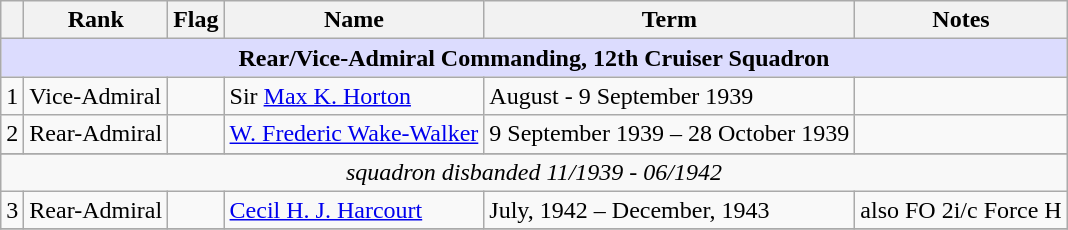<table class="wikitable">
<tr>
<th></th>
<th>Rank</th>
<th>Flag</th>
<th>Name</th>
<th>Term</th>
<th>Notes</th>
</tr>
<tr>
<td colspan="6" align="center" style="background:#dcdcfe;"><strong>Rear/Vice-Admiral Commanding, 12th Cruiser Squadron</strong></td>
</tr>
<tr>
<td>1</td>
<td>Vice-Admiral</td>
<td></td>
<td>Sir <a href='#'>Max K. Horton</a></td>
<td>August - 9 September 1939</td>
<td></td>
</tr>
<tr>
<td>2</td>
<td>Rear-Admiral</td>
<td></td>
<td><a href='#'>W. Frederic Wake-Walker</a></td>
<td>9 September 1939  – 28 October 1939</td>
<td></td>
</tr>
<tr>
</tr>
<tr style=background-color:#F8F8F8>
<td colspan=6 align=center><em>squadron disbanded 11/1939 - 06/1942</em></td>
</tr>
<tr>
<td>3</td>
<td>Rear-Admiral</td>
<td></td>
<td><a href='#'>Cecil H. J. Harcourt</a></td>
<td>July, 1942  – December, 1943</td>
<td>also FO 2i/c Force H</td>
</tr>
<tr>
</tr>
</table>
